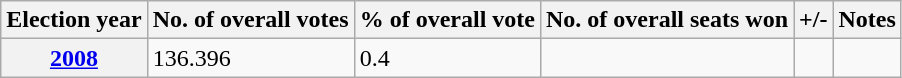<table class="wikitable">
<tr>
<th>Election year</th>
<th>No. of overall votes</th>
<th>% of overall vote</th>
<th>No. of overall seats won</th>
<th>+/-</th>
<th>Notes</th>
</tr>
<tr>
<th><a href='#'>2008</a></th>
<td>136.396</td>
<td>0.4</td>
<td></td>
<td></td>
<td></td>
</tr>
</table>
